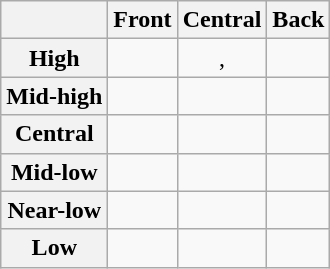<table class="wikitable" style="text-align: center;">
<tr>
<th></th>
<th>Front</th>
<th>Central</th>
<th>Back</th>
</tr>
<tr>
<th>High</th>
<td></td>
<td>, </td>
<td></td>
</tr>
<tr>
<th>Mid-high</th>
<td></td>
<td></td>
<td></td>
</tr>
<tr>
<th>Central</th>
<td></td>
<td></td>
<td></td>
</tr>
<tr>
<th>Mid-low</th>
<td></td>
<td></td>
<td></td>
</tr>
<tr>
<th>Near-low</th>
<td></td>
<td></td>
<td></td>
</tr>
<tr>
<th>Low</th>
<td></td>
<td></td>
<td></td>
</tr>
</table>
